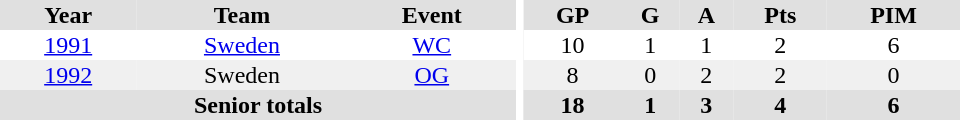<table border="0" cellpadding="1" cellspacing="0" ID="Table3" style="text-align:center; width:40em">
<tr ALIGN="center" bgcolor="#e0e0e0">
<th>Year</th>
<th>Team</th>
<th>Event</th>
<th rowspan="99" bgcolor="#ffffff"></th>
<th>GP</th>
<th>G</th>
<th>A</th>
<th>Pts</th>
<th>PIM</th>
</tr>
<tr>
<td><a href='#'>1991</a></td>
<td><a href='#'>Sweden</a></td>
<td><a href='#'>WC</a></td>
<td>10</td>
<td>1</td>
<td>1</td>
<td>2</td>
<td>6</td>
</tr>
<tr bgcolor="#f0f0f0">
<td><a href='#'>1992</a></td>
<td>Sweden</td>
<td><a href='#'>OG</a></td>
<td>8</td>
<td>0</td>
<td>2</td>
<td>2</td>
<td>0</td>
</tr>
<tr bgcolor="#e0e0e0">
<th colspan="3">Senior totals</th>
<th>18</th>
<th>1</th>
<th>3</th>
<th>4</th>
<th>6</th>
</tr>
</table>
